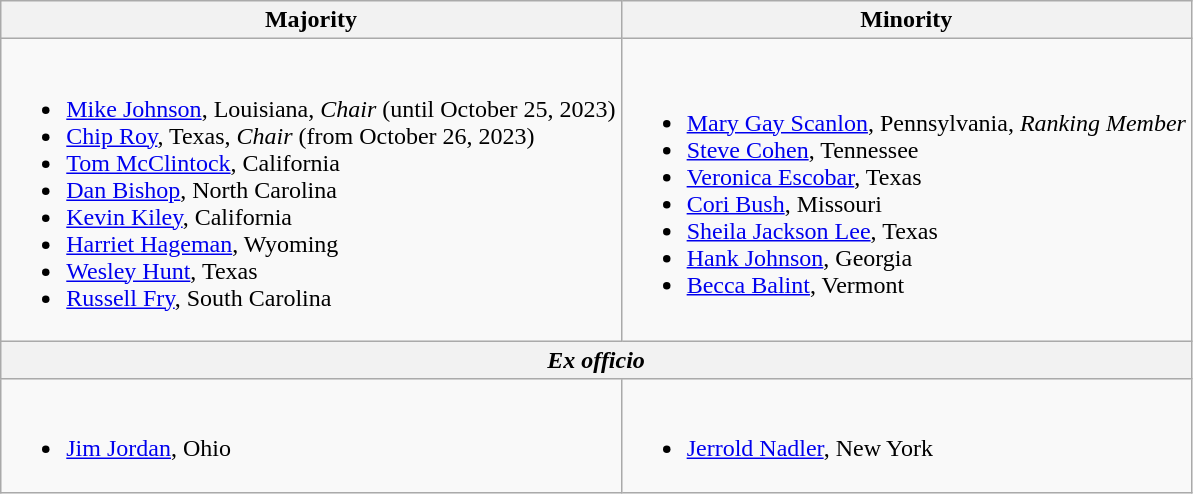<table class=wikitable>
<tr>
<th>Majority</th>
<th>Minority</th>
</tr>
<tr>
<td><br><ul><li><a href='#'>Mike Johnson</a>, Louisiana, <em>Chair</em> (until October 25, 2023)</li><li><a href='#'>Chip Roy</a>, Texas, <em>Chair</em> (from October 26, 2023)</li><li><a href='#'>Tom McClintock</a>, California</li><li><a href='#'>Dan Bishop</a>, North Carolina</li><li><a href='#'>Kevin Kiley</a>, California</li><li><a href='#'>Harriet Hageman</a>, Wyoming</li><li><a href='#'>Wesley Hunt</a>, Texas</li><li><a href='#'>Russell Fry</a>, South Carolina</li></ul></td>
<td><br><ul><li><a href='#'>Mary Gay Scanlon</a>, Pennsylvania, <em>Ranking Member</em></li><li><a href='#'>Steve Cohen</a>, Tennessee</li><li><a href='#'>Veronica Escobar</a>, Texas</li><li><a href='#'>Cori Bush</a>, Missouri</li><li><a href='#'>Sheila Jackson Lee</a>, Texas</li><li><a href='#'>Hank Johnson</a>, Georgia</li><li><a href='#'>Becca Balint</a>, Vermont</li></ul></td>
</tr>
<tr>
<th colspan=2><em>Ex officio</em></th>
</tr>
<tr>
<td><br><ul><li><a href='#'>Jim Jordan</a>, Ohio</li></ul></td>
<td><br><ul><li><a href='#'>Jerrold Nadler</a>, New York</li></ul></td>
</tr>
</table>
